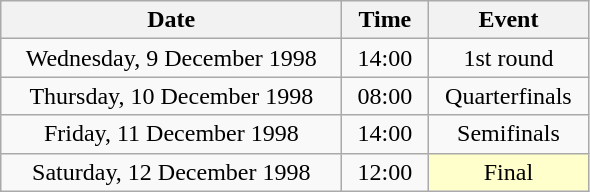<table class = "wikitable" style="text-align:center;">
<tr>
<th width=220>Date</th>
<th width=50>Time</th>
<th width=100>Event</th>
</tr>
<tr>
<td>Wednesday, 9 December 1998</td>
<td>14:00</td>
<td>1st round</td>
</tr>
<tr>
<td>Thursday, 10 December 1998</td>
<td>08:00</td>
<td>Quarterfinals</td>
</tr>
<tr>
<td>Friday, 11 December 1998</td>
<td>14:00</td>
<td>Semifinals</td>
</tr>
<tr>
<td>Saturday, 12 December 1998</td>
<td>12:00</td>
<td bgcolor=ffffcc>Final</td>
</tr>
</table>
